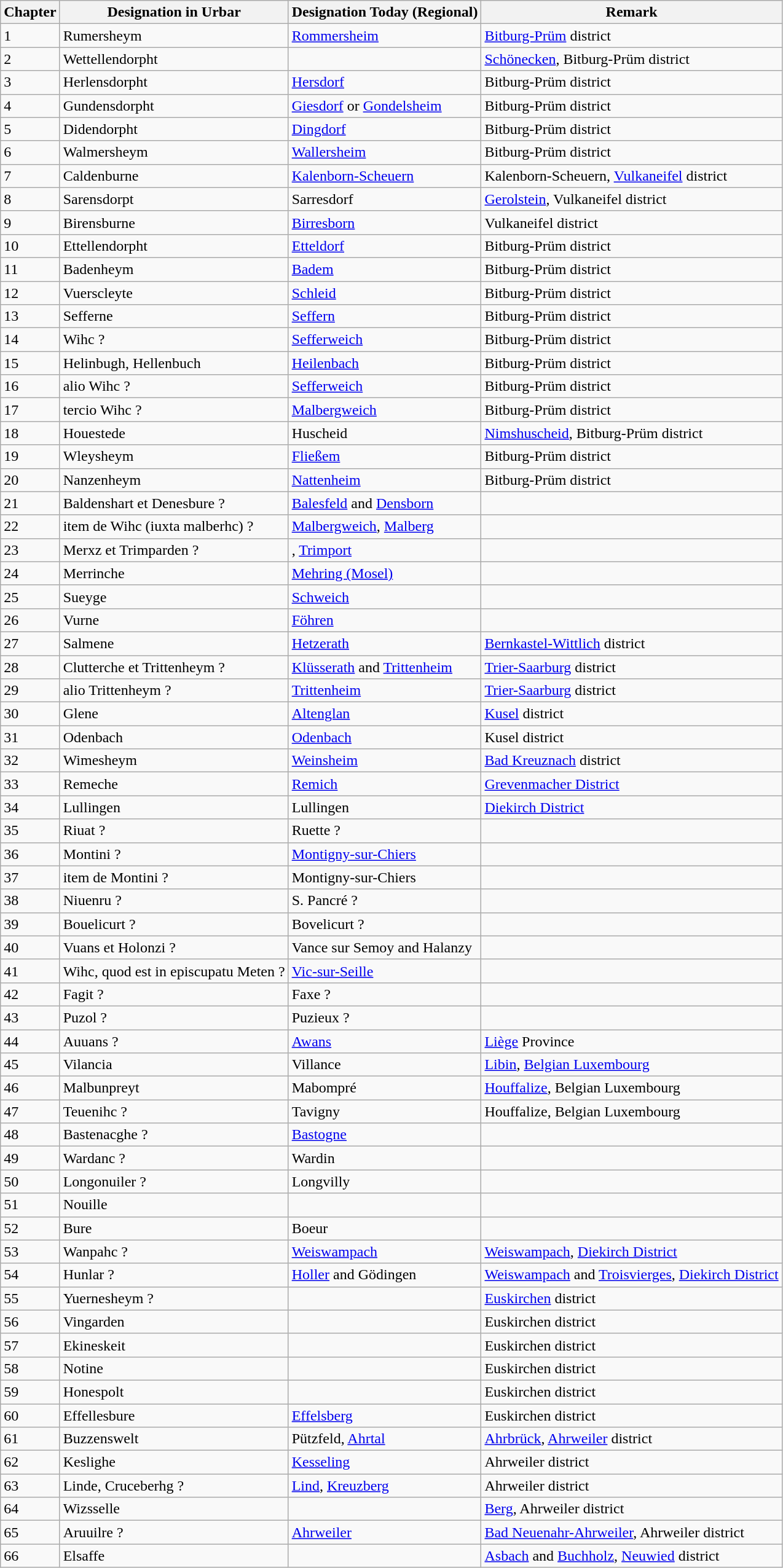<table class="wikitable">
<tr>
<th>Chapter</th>
<th>Designation in Urbar</th>
<th>Designation Today (Regional)</th>
<th>Remark</th>
</tr>
<tr>
<td>1</td>
<td>Rumersheym</td>
<td><a href='#'>Rommersheim</a></td>
<td><a href='#'>Bitburg-Prüm</a> district</td>
</tr>
<tr>
<td>2</td>
<td>Wettellendorpht</td>
<td></td>
<td><a href='#'>Schönecken</a>, Bitburg-Prüm district</td>
</tr>
<tr>
<td>3</td>
<td>Herlensdorpht</td>
<td><a href='#'>Hersdorf</a></td>
<td>Bitburg-Prüm district</td>
</tr>
<tr>
<td>4</td>
<td>Gundensdorpht</td>
<td><a href='#'>Giesdorf</a> or <a href='#'>Gondelsheim</a></td>
<td>Bitburg-Prüm district</td>
</tr>
<tr>
<td>5</td>
<td>Didendorpht</td>
<td><a href='#'>Dingdorf</a></td>
<td>Bitburg-Prüm district</td>
</tr>
<tr>
<td>6</td>
<td>Walmersheym</td>
<td><a href='#'>Wallersheim</a></td>
<td>Bitburg-Prüm district</td>
</tr>
<tr>
<td>7</td>
<td>Caldenburne</td>
<td><a href='#'>Kalenborn-Scheuern</a></td>
<td>Kalenborn-Scheuern, <a href='#'>Vulkaneifel</a> district</td>
</tr>
<tr>
<td>8</td>
<td>Sarensdorpt</td>
<td>Sarresdorf</td>
<td><a href='#'>Gerolstein</a>, Vulkaneifel district</td>
</tr>
<tr>
<td>9</td>
<td>Birensburne</td>
<td><a href='#'>Birresborn</a></td>
<td>Vulkaneifel district</td>
</tr>
<tr>
<td>10</td>
<td>Ettellendorpht</td>
<td><a href='#'>Etteldorf</a></td>
<td>Bitburg-Prüm district</td>
</tr>
<tr>
<td>11</td>
<td>Badenheym</td>
<td><a href='#'>Badem</a></td>
<td>Bitburg-Prüm district</td>
</tr>
<tr>
<td>12</td>
<td>Vuerscleyte</td>
<td><a href='#'>Schleid</a></td>
<td>Bitburg-Prüm district</td>
</tr>
<tr>
<td>13</td>
<td>Sefferne</td>
<td><a href='#'>Seffern</a></td>
<td>Bitburg-Prüm district</td>
</tr>
<tr>
<td>14</td>
<td>Wihc ?</td>
<td><a href='#'>Sefferweich</a></td>
<td>Bitburg-Prüm district</td>
</tr>
<tr>
<td>15</td>
<td>Helinbugh, Hellenbuch</td>
<td><a href='#'>Heilenbach</a></td>
<td>Bitburg-Prüm district</td>
</tr>
<tr>
<td>16</td>
<td>alio Wihc ?</td>
<td><a href='#'>Sefferweich</a></td>
<td>Bitburg-Prüm district</td>
</tr>
<tr>
<td>17</td>
<td>tercio Wihc ?</td>
<td><a href='#'>Malbergweich</a></td>
<td>Bitburg-Prüm district</td>
</tr>
<tr>
<td>18</td>
<td>Houestede</td>
<td>Huscheid</td>
<td><a href='#'>Nimshuscheid</a>, Bitburg-Prüm district</td>
</tr>
<tr>
<td>19</td>
<td>Wleysheym</td>
<td><a href='#'>Fließem</a></td>
<td>Bitburg-Prüm district</td>
</tr>
<tr>
<td>20</td>
<td>Nanzenheym</td>
<td><a href='#'>Nattenheim</a></td>
<td>Bitburg-Prüm district</td>
</tr>
<tr>
<td>21</td>
<td>Baldenshart et Denesbure ?</td>
<td><a href='#'>Balesfeld</a> and <a href='#'>Densborn</a></td>
<td></td>
</tr>
<tr>
<td>22</td>
<td>item de Wihc (iuxta malberhc) ?</td>
<td><a href='#'>Malbergweich</a>, <a href='#'>Malberg</a></td>
<td></td>
</tr>
<tr>
<td>23</td>
<td>Merxz et Trimparden ?</td>
<td>, <a href='#'>Trimport</a></td>
<td></td>
</tr>
<tr>
<td>24</td>
<td>Merrinche</td>
<td><a href='#'>Mehring (Mosel)</a></td>
<td></td>
</tr>
<tr>
<td>25</td>
<td>Sueyge</td>
<td><a href='#'>Schweich</a></td>
<td></td>
</tr>
<tr>
<td>26</td>
<td>Vurne</td>
<td><a href='#'>Föhren</a></td>
<td></td>
</tr>
<tr>
<td>27</td>
<td>Salmene</td>
<td><a href='#'>Hetzerath</a></td>
<td><a href='#'>Bernkastel-Wittlich</a> district</td>
</tr>
<tr>
<td>28</td>
<td>Clutterche et Trittenheym ?</td>
<td><a href='#'>Klüsserath</a> and <a href='#'>Trittenheim</a></td>
<td><a href='#'>Trier-Saarburg</a> district</td>
</tr>
<tr>
<td>29</td>
<td>alio Trittenheym ?</td>
<td><a href='#'>Trittenheim</a></td>
<td><a href='#'>Trier-Saarburg</a> district</td>
</tr>
<tr>
<td>30</td>
<td>Glene</td>
<td><a href='#'>Altenglan</a></td>
<td><a href='#'>Kusel</a> district</td>
</tr>
<tr>
<td>31</td>
<td>Odenbach</td>
<td><a href='#'>Odenbach</a></td>
<td>Kusel district</td>
</tr>
<tr>
<td>32</td>
<td>Wimesheym</td>
<td><a href='#'>Weinsheim</a></td>
<td><a href='#'>Bad Kreuznach</a> district</td>
</tr>
<tr>
<td>33</td>
<td>Remeche</td>
<td><a href='#'>Remich</a></td>
<td><a href='#'>Grevenmacher District</a></td>
</tr>
<tr>
<td>34</td>
<td>Lullingen</td>
<td>Lullingen</td>
<td><a href='#'>Diekirch District</a></td>
</tr>
<tr>
<td>35</td>
<td>Riuat ?</td>
<td>Ruette ?</td>
<td></td>
</tr>
<tr>
<td>36</td>
<td>Montini ?</td>
<td><a href='#'>Montigny-sur-Chiers</a></td>
<td></td>
</tr>
<tr>
<td>37</td>
<td>item de Montini ?</td>
<td>Montigny-sur-Chiers</td>
<td></td>
</tr>
<tr>
<td>38</td>
<td>Niuenru ?</td>
<td>S. Pancré ?</td>
<td></td>
</tr>
<tr>
<td>39</td>
<td>Bouelicurt ?</td>
<td>Bovelicurt ?</td>
<td></td>
</tr>
<tr>
<td>40</td>
<td>Vuans et Holonzi ?</td>
<td>Vance sur Semoy and Halanzy</td>
<td></td>
</tr>
<tr>
<td>41</td>
<td>Wihc, quod est in episcupatu Meten ?</td>
<td><a href='#'>Vic-sur-Seille</a></td>
<td></td>
</tr>
<tr>
<td>42</td>
<td>Fagit ?</td>
<td>Faxe ?</td>
<td></td>
</tr>
<tr>
<td>43</td>
<td>Puzol ?</td>
<td>Puzieux ?</td>
<td></td>
</tr>
<tr>
<td>44</td>
<td>Auuans ?</td>
<td><a href='#'>Awans</a></td>
<td><a href='#'>Liège</a> Province</td>
</tr>
<tr>
<td>45</td>
<td>Vilancia</td>
<td>Villance</td>
<td><a href='#'>Libin</a>, <a href='#'>Belgian Luxembourg</a></td>
</tr>
<tr>
<td>46</td>
<td>Malbunpreyt</td>
<td>Mabompré</td>
<td><a href='#'>Houffalize</a>, Belgian Luxembourg</td>
</tr>
<tr>
<td>47</td>
<td>Teuenihc ?</td>
<td>Tavigny</td>
<td>Houffalize, Belgian Luxembourg</td>
</tr>
<tr>
<td>48</td>
<td>Bastenacghe ?</td>
<td><a href='#'>Bastogne</a></td>
<td></td>
</tr>
<tr>
<td>49</td>
<td>Wardanc ?</td>
<td>Wardin</td>
<td></td>
</tr>
<tr>
<td>50</td>
<td>Longonuiler ?</td>
<td>Longvilly</td>
<td></td>
</tr>
<tr>
<td>51</td>
<td>Nouille</td>
<td></td>
<td></td>
</tr>
<tr>
<td>52</td>
<td>Bure</td>
<td>Boeur</td>
<td></td>
</tr>
<tr>
<td>53</td>
<td>Wanpahc ?</td>
<td><a href='#'>Weiswampach</a></td>
<td><a href='#'>Weiswampach</a>, <a href='#'>Diekirch District</a></td>
</tr>
<tr>
<td>54</td>
<td>Hunlar ?</td>
<td><a href='#'>Holler</a> and Gödingen</td>
<td><a href='#'>Weiswampach</a> and <a href='#'>Troisvierges</a>, <a href='#'>Diekirch District</a></td>
</tr>
<tr>
<td>55</td>
<td>Yuernesheym ?</td>
<td></td>
<td><a href='#'>Euskirchen</a> district</td>
</tr>
<tr>
<td>56</td>
<td>Vingarden</td>
<td></td>
<td>Euskirchen district</td>
</tr>
<tr>
<td>57</td>
<td>Ekineskeit</td>
<td></td>
<td>Euskirchen district</td>
</tr>
<tr>
<td>58</td>
<td>Notine</td>
<td></td>
<td>Euskirchen district</td>
</tr>
<tr>
<td>59</td>
<td>Honespolt</td>
<td></td>
<td>Euskirchen district</td>
</tr>
<tr>
<td>60</td>
<td>Effellesbure</td>
<td><a href='#'>Effelsberg</a></td>
<td>Euskirchen district</td>
</tr>
<tr>
<td>61</td>
<td>Buzzenswelt</td>
<td>Pützfeld, <a href='#'>Ahrtal</a></td>
<td><a href='#'>Ahrbrück</a>, <a href='#'>Ahrweiler</a> district</td>
</tr>
<tr>
<td>62</td>
<td>Keslighe</td>
<td><a href='#'>Kesseling</a></td>
<td>Ahrweiler district</td>
</tr>
<tr>
<td>63</td>
<td>Linde, Cruceberhg ?</td>
<td><a href='#'>Lind</a>, <a href='#'>Kreuzberg</a></td>
<td>Ahrweiler district</td>
</tr>
<tr>
<td>64</td>
<td>Wizsselle</td>
<td></td>
<td><a href='#'>Berg</a>, Ahrweiler district</td>
</tr>
<tr>
<td>65</td>
<td>Aruuilre ?</td>
<td><a href='#'>Ahrweiler</a></td>
<td><a href='#'>Bad Neuenahr-Ahrweiler</a>, Ahrweiler district</td>
</tr>
<tr>
<td>66</td>
<td>Elsaffe</td>
<td></td>
<td><a href='#'>Asbach</a> and <a href='#'>Buchholz</a>, <a href='#'>Neuwied</a> district</td>
</tr>
</table>
